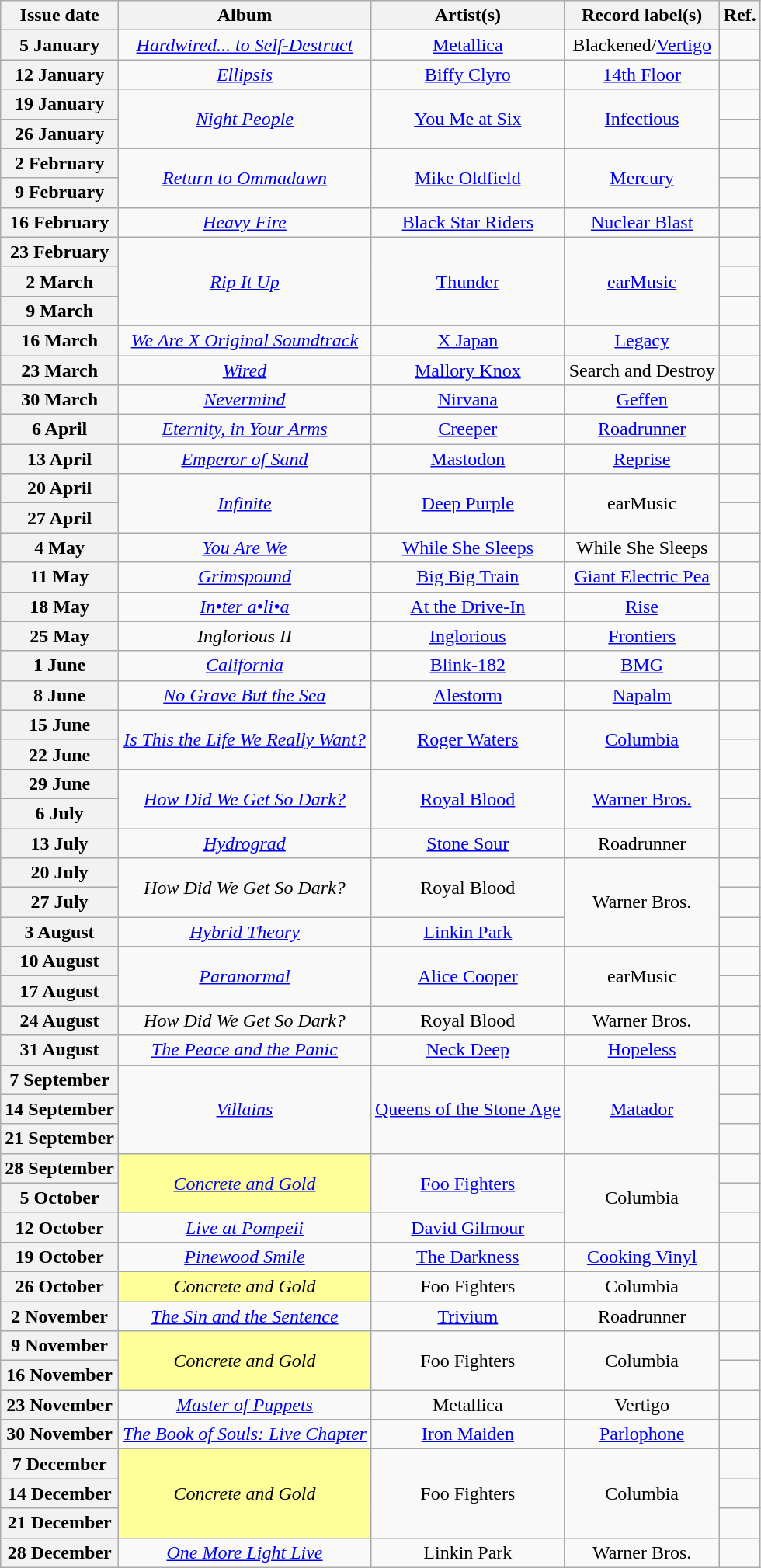<table class="wikitable plainrowheaders" style="text-align:center">
<tr>
<th scope="col">Issue date</th>
<th scope="col">Album</th>
<th scope="col">Artist(s)</th>
<th scope="col">Record label(s)</th>
<th scope="col">Ref.</th>
</tr>
<tr>
<th scope="row">5 January</th>
<td><em><a href='#'>Hardwired... to Self-Destruct</a></em></td>
<td><a href='#'>Metallica</a></td>
<td>Blackened/<a href='#'>Vertigo</a></td>
<td></td>
</tr>
<tr>
<th scope="row">12 January</th>
<td><em><a href='#'>Ellipsis</a></em></td>
<td><a href='#'>Biffy Clyro</a></td>
<td><a href='#'>14th Floor</a></td>
<td></td>
</tr>
<tr>
<th scope="row">19 January</th>
<td rowspan="2"><em><a href='#'>Night People</a></em></td>
<td rowspan="2"><a href='#'>You Me at Six</a></td>
<td rowspan="2"><a href='#'>Infectious</a></td>
<td></td>
</tr>
<tr>
<th scope="row">26 January</th>
<td></td>
</tr>
<tr>
<th scope="row">2 February</th>
<td rowspan="2"><em><a href='#'>Return to Ommadawn</a></em></td>
<td rowspan="2"><a href='#'>Mike Oldfield</a></td>
<td rowspan="2"><a href='#'>Mercury</a></td>
<td></td>
</tr>
<tr>
<th scope="row">9 February</th>
<td></td>
</tr>
<tr>
<th scope="row">16 February</th>
<td><em><a href='#'>Heavy Fire</a></em></td>
<td><a href='#'>Black Star Riders</a></td>
<td><a href='#'>Nuclear Blast</a></td>
<td></td>
</tr>
<tr>
<th scope="row">23 February</th>
<td rowspan="3"><em><a href='#'>Rip It Up</a></em></td>
<td rowspan="3"><a href='#'>Thunder</a></td>
<td rowspan="3"><a href='#'>earMusic</a></td>
<td></td>
</tr>
<tr>
<th scope="row">2 March</th>
<td></td>
</tr>
<tr>
<th scope="row">9 March</th>
<td></td>
</tr>
<tr>
<th scope="row">16 March</th>
<td><em><a href='#'>We Are X Original Soundtrack</a></em></td>
<td><a href='#'>X Japan</a></td>
<td><a href='#'>Legacy</a></td>
<td></td>
</tr>
<tr>
<th scope="row">23 March</th>
<td><em><a href='#'>Wired</a></em></td>
<td><a href='#'>Mallory Knox</a></td>
<td>Search and Destroy</td>
<td></td>
</tr>
<tr>
<th scope="row">30 March</th>
<td><em><a href='#'>Nevermind</a></em></td>
<td><a href='#'>Nirvana</a></td>
<td><a href='#'>Geffen</a></td>
<td></td>
</tr>
<tr>
<th scope="row">6 April</th>
<td><em><a href='#'>Eternity, in Your Arms</a></em></td>
<td><a href='#'>Creeper</a></td>
<td><a href='#'>Roadrunner</a></td>
<td></td>
</tr>
<tr>
<th scope="row">13 April</th>
<td><em><a href='#'>Emperor of Sand</a></em></td>
<td><a href='#'>Mastodon</a></td>
<td><a href='#'>Reprise</a></td>
<td></td>
</tr>
<tr>
<th scope="row">20 April</th>
<td rowspan="2"><em><a href='#'>Infinite</a></em></td>
<td rowspan="2"><a href='#'>Deep Purple</a></td>
<td rowspan="2">earMusic</td>
<td></td>
</tr>
<tr>
<th scope="row">27 April</th>
<td></td>
</tr>
<tr>
<th scope="row">4 May</th>
<td><em><a href='#'>You Are We</a></em></td>
<td><a href='#'>While She Sleeps</a></td>
<td>While She Sleeps</td>
<td></td>
</tr>
<tr>
<th scope="row">11 May</th>
<td><em><a href='#'>Grimspound</a></em></td>
<td><a href='#'>Big Big Train</a></td>
<td><a href='#'>Giant Electric Pea</a></td>
<td></td>
</tr>
<tr>
<th scope="row">18 May</th>
<td><em><a href='#'>In•ter a•li•a</a></em></td>
<td><a href='#'>At the Drive-In</a></td>
<td><a href='#'>Rise</a></td>
<td></td>
</tr>
<tr>
<th scope="row">25 May</th>
<td><em>Inglorious II</em></td>
<td><a href='#'>Inglorious</a></td>
<td><a href='#'>Frontiers</a></td>
<td></td>
</tr>
<tr>
<th scope="row">1 June</th>
<td><em><a href='#'>California</a></em></td>
<td><a href='#'>Blink-182</a></td>
<td><a href='#'>BMG</a></td>
<td></td>
</tr>
<tr>
<th scope="row">8 June</th>
<td><em><a href='#'>No Grave But the Sea</a></em></td>
<td><a href='#'>Alestorm</a></td>
<td><a href='#'>Napalm</a></td>
<td></td>
</tr>
<tr>
<th scope="row">15 June</th>
<td rowspan="2"><em><a href='#'>Is This the Life We Really Want?</a></em></td>
<td rowspan="2"><a href='#'>Roger Waters</a></td>
<td rowspan="2"><a href='#'>Columbia</a></td>
<td></td>
</tr>
<tr>
<th scope="row">22 June</th>
<td></td>
</tr>
<tr>
<th scope="row">29 June</th>
<td rowspan="2"><em><a href='#'>How Did We Get So Dark?</a></em></td>
<td rowspan="2"><a href='#'>Royal Blood</a></td>
<td rowspan="2"><a href='#'>Warner Bros.</a></td>
<td></td>
</tr>
<tr>
<th scope="row">6 July</th>
<td></td>
</tr>
<tr>
<th scope="row">13 July</th>
<td><em><a href='#'>Hydrograd</a></em></td>
<td><a href='#'>Stone Sour</a></td>
<td>Roadrunner</td>
<td></td>
</tr>
<tr>
<th scope="row">20 July</th>
<td rowspan="2"><em>How Did We Get So Dark?</em></td>
<td rowspan="2">Royal Blood</td>
<td rowspan="3">Warner Bros.</td>
<td></td>
</tr>
<tr>
<th scope="row">27 July</th>
<td></td>
</tr>
<tr>
<th scope="row">3 August</th>
<td><em><a href='#'>Hybrid Theory</a></em></td>
<td><a href='#'>Linkin Park</a></td>
<td></td>
</tr>
<tr>
<th scope="row">10 August</th>
<td rowspan="2"><em><a href='#'>Paranormal</a></em></td>
<td rowspan="2"><a href='#'>Alice Cooper</a></td>
<td rowspan="2">earMusic</td>
<td></td>
</tr>
<tr>
<th scope="row">17 August</th>
<td></td>
</tr>
<tr>
<th scope="row">24 August</th>
<td><em>How Did We Get So Dark?</em></td>
<td>Royal Blood</td>
<td>Warner Bros.</td>
<td></td>
</tr>
<tr>
<th scope="row">31 August</th>
<td><em><a href='#'>The Peace and the Panic</a></em></td>
<td><a href='#'>Neck Deep</a></td>
<td><a href='#'>Hopeless</a></td>
<td></td>
</tr>
<tr>
<th scope="row">7 September</th>
<td rowspan="3"><em><a href='#'>Villains</a></em></td>
<td rowspan="3"><a href='#'>Queens of the Stone Age</a></td>
<td rowspan="3"><a href='#'>Matador</a></td>
<td></td>
</tr>
<tr>
<th scope="row">14 September</th>
<td></td>
</tr>
<tr>
<th scope="row">21 September</th>
<td></td>
</tr>
<tr>
<th scope="row">28 September</th>
<td rowspan="2" style="background-color:#FFFF99"><em><a href='#'>Concrete and Gold</a></em> </td>
<td rowspan="2"><a href='#'>Foo Fighters</a></td>
<td rowspan="3">Columbia</td>
<td></td>
</tr>
<tr>
<th scope="row">5 October</th>
<td></td>
</tr>
<tr>
<th scope="row">12 October</th>
<td><em><a href='#'>Live at Pompeii</a></em></td>
<td><a href='#'>David Gilmour</a></td>
<td></td>
</tr>
<tr>
<th scope="row">19 October</th>
<td><em><a href='#'>Pinewood Smile</a></em></td>
<td><a href='#'>The Darkness</a></td>
<td><a href='#'>Cooking Vinyl</a></td>
<td></td>
</tr>
<tr>
<th scope="row">26 October</th>
<td style="background-color:#FFFF99"><em>Concrete and Gold</em> </td>
<td>Foo Fighters</td>
<td>Columbia</td>
<td></td>
</tr>
<tr>
<th scope="row">2 November</th>
<td><em><a href='#'>The Sin and the Sentence</a></em></td>
<td><a href='#'>Trivium</a></td>
<td>Roadrunner</td>
<td></td>
</tr>
<tr>
<th scope="row">9 November</th>
<td rowspan="2" style="background-color:#FFFF99"><em>Concrete and Gold</em> </td>
<td rowspan="2">Foo Fighters</td>
<td rowspan="2">Columbia</td>
<td></td>
</tr>
<tr>
<th scope="row">16 November</th>
<td></td>
</tr>
<tr>
<th scope="row">23 November</th>
<td><em><a href='#'>Master of Puppets</a></em></td>
<td>Metallica</td>
<td>Vertigo</td>
<td></td>
</tr>
<tr>
<th scope="row">30 November</th>
<td><em><a href='#'>The Book of Souls: Live Chapter</a></em></td>
<td><a href='#'>Iron Maiden</a></td>
<td><a href='#'>Parlophone</a></td>
<td></td>
</tr>
<tr>
<th scope="row">7 December</th>
<td rowspan="3" style="background-color:#FFFF99"><em>Concrete and Gold</em> </td>
<td rowspan="3">Foo Fighters</td>
<td rowspan="3">Columbia</td>
<td></td>
</tr>
<tr>
<th scope="row">14 December</th>
<td></td>
</tr>
<tr>
<th scope="row">21 December</th>
<td></td>
</tr>
<tr>
<th scope="row">28 December</th>
<td><em><a href='#'>One More Light Live</a></em></td>
<td>Linkin Park</td>
<td>Warner Bros.</td>
<td></td>
</tr>
</table>
